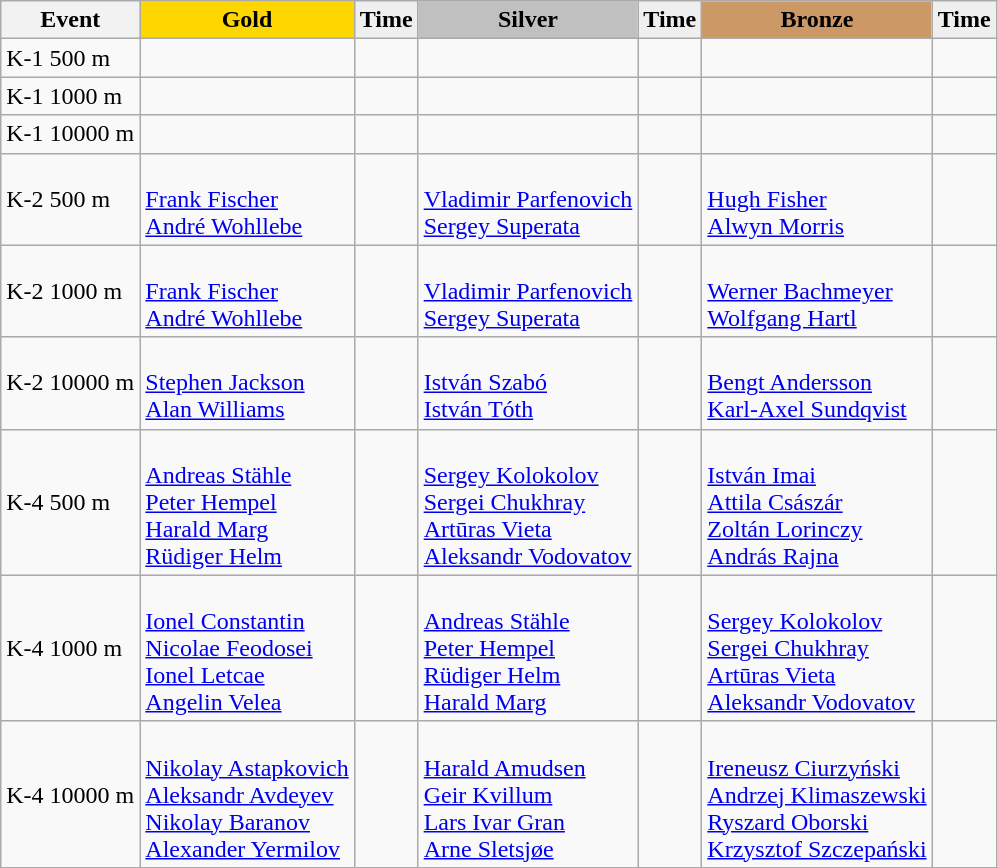<table class="wikitable">
<tr>
<th>Event</th>
<td align=center bgcolor="gold"><strong>Gold</strong></td>
<td align=center bgcolor="EFEFEF"><strong>Time</strong></td>
<td align=center bgcolor="silver"><strong>Silver</strong></td>
<td align=center bgcolor="EFEFEF"><strong>Time</strong></td>
<td align=center bgcolor="CC9966"><strong>Bronze</strong></td>
<td align=center bgcolor="EFEFEF"><strong>Time</strong></td>
</tr>
<tr>
<td>K-1 500 m</td>
<td></td>
<td></td>
<td></td>
<td></td>
<td></td>
<td></td>
</tr>
<tr>
<td>K-1 1000 m</td>
<td></td>
<td></td>
<td></td>
<td></td>
<td></td>
<td></td>
</tr>
<tr>
<td>K-1 10000 m</td>
<td></td>
<td></td>
<td></td>
<td></td>
<td></td>
<td></td>
</tr>
<tr>
<td>K-2 500 m</td>
<td><br><a href='#'>Frank Fischer</a><br><a href='#'>André Wohllebe</a></td>
<td></td>
<td><br><a href='#'>Vladimir Parfenovich</a><br><a href='#'>Sergey Superata</a></td>
<td></td>
<td><br><a href='#'>Hugh Fisher</a><br><a href='#'>Alwyn Morris</a></td>
<td></td>
</tr>
<tr>
<td>K-2 1000 m</td>
<td><br><a href='#'>Frank Fischer</a><br><a href='#'>André Wohllebe</a></td>
<td></td>
<td><br><a href='#'>Vladimir Parfenovich</a><br><a href='#'>Sergey Superata</a></td>
<td></td>
<td><br><a href='#'>Werner Bachmeyer</a><br><a href='#'>Wolfgang Hartl</a></td>
<td></td>
</tr>
<tr>
<td>K-2 10000 m</td>
<td><br><a href='#'>Stephen Jackson</a><br><a href='#'>Alan Williams</a></td>
<td></td>
<td><br><a href='#'>István Szabó</a><br><a href='#'>István Tóth</a></td>
<td></td>
<td><br><a href='#'>Bengt Andersson</a><br><a href='#'>Karl-Axel Sundqvist</a></td>
<td></td>
</tr>
<tr>
<td>K-4 500 m</td>
<td><br><a href='#'>Andreas Stähle</a><br><a href='#'>Peter Hempel</a><br><a href='#'>Harald Marg</a><br><a href='#'>Rüdiger Helm</a></td>
<td></td>
<td><br><a href='#'>Sergey Kolokolov</a><br><a href='#'>Sergei Chukhray</a><br><a href='#'>Artūras Vieta</a><br><a href='#'>Aleksandr Vodovatov</a></td>
<td></td>
<td><br><a href='#'>István Imai</a><br><a href='#'>Attila Császár</a><br><a href='#'>Zoltán Lorinczy</a><br><a href='#'>András Rajna</a></td>
<td></td>
</tr>
<tr>
<td>K-4 1000 m</td>
<td><br><a href='#'>Ionel Constantin</a><br><a href='#'>Nicolae Feodosei</a><br><a href='#'>Ionel Letcae</a><br><a href='#'>Angelin Velea</a></td>
<td></td>
<td><br><a href='#'>Andreas Stähle</a><br><a href='#'>Peter Hempel</a><br><a href='#'>Rüdiger Helm</a><br><a href='#'>Harald Marg</a></td>
<td></td>
<td><br><a href='#'>Sergey Kolokolov</a><br><a href='#'>Sergei Chukhray</a><br><a href='#'>Artūras Vieta</a><br><a href='#'>Aleksandr Vodovatov</a></td>
<td></td>
</tr>
<tr>
<td>K-4 10000 m</td>
<td><br><a href='#'>Nikolay Astapkovich</a><br><a href='#'>Aleksandr Avdeyev</a><br><a href='#'>Nikolay Baranov</a><br><a href='#'>Alexander Yermilov</a></td>
<td></td>
<td><br><a href='#'>Harald Amudsen</a><br><a href='#'>Geir Kvillum</a><br><a href='#'>Lars Ivar Gran</a><br><a href='#'>Arne Sletsjøe</a></td>
<td></td>
<td><br><a href='#'>Ireneusz Ciurzyński</a><br><a href='#'>Andrzej Klimaszewski</a><br><a href='#'>Ryszard Oborski</a><br><a href='#'>Krzysztof Szczepański</a></td>
<td></td>
</tr>
</table>
